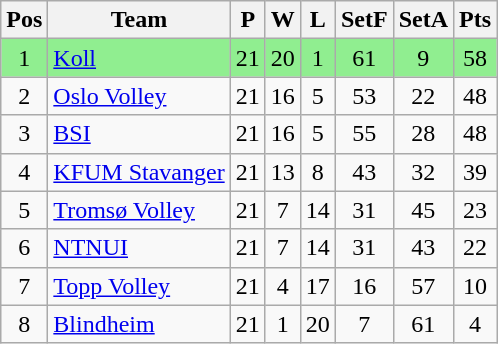<table class="wikitable sortable" style="text-align: center;">
<tr>
<th>Pos</th>
<th>Team</th>
<th>P</th>
<th>W</th>
<th>L</th>
<th>SetF</th>
<th>SetA</th>
<th>Pts</th>
</tr>
<tr style="background:#90EE90;">
<td>1</td>
<td align="left"><a href='#'>Koll</a></td>
<td>21</td>
<td>20</td>
<td>1</td>
<td>61</td>
<td>9</td>
<td>58</td>
</tr>
<tr>
<td>2</td>
<td align="left"><a href='#'>Oslo Volley</a></td>
<td>21</td>
<td>16</td>
<td>5</td>
<td>53</td>
<td>22</td>
<td>48</td>
</tr>
<tr>
<td>3</td>
<td align="left"><a href='#'>BSI</a></td>
<td>21</td>
<td>16</td>
<td>5</td>
<td>55</td>
<td>28</td>
<td>48</td>
</tr>
<tr>
<td>4</td>
<td align="left"><a href='#'>KFUM Stavanger</a></td>
<td>21</td>
<td>13</td>
<td>8</td>
<td>43</td>
<td>32</td>
<td>39</td>
</tr>
<tr>
<td>5</td>
<td align="left"><a href='#'>Tromsø Volley</a></td>
<td>21</td>
<td>7</td>
<td>14</td>
<td>31</td>
<td>45</td>
<td>23</td>
</tr>
<tr>
<td>6</td>
<td align="left"><a href='#'>NTNUI</a></td>
<td>21</td>
<td>7</td>
<td>14</td>
<td>31</td>
<td>43</td>
<td>22</td>
</tr>
<tr>
<td>7</td>
<td align="left"><a href='#'>Topp Volley</a></td>
<td>21</td>
<td>4</td>
<td>17</td>
<td>16</td>
<td>57</td>
<td>10</td>
</tr>
<tr>
<td>8</td>
<td align="left"><a href='#'>Blindheim</a></td>
<td>21</td>
<td>1</td>
<td>20</td>
<td>7</td>
<td>61</td>
<td>4</td>
</tr>
</table>
